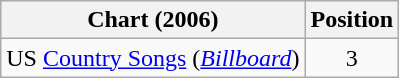<table class="wikitable sortable">
<tr>
<th scope="col">Chart (2006)</th>
<th scope="col">Position</th>
</tr>
<tr>
<td>US <a href='#'>Country Songs</a> (<em><a href='#'>Billboard</a></em>)</td>
<td align="center">3</td>
</tr>
</table>
